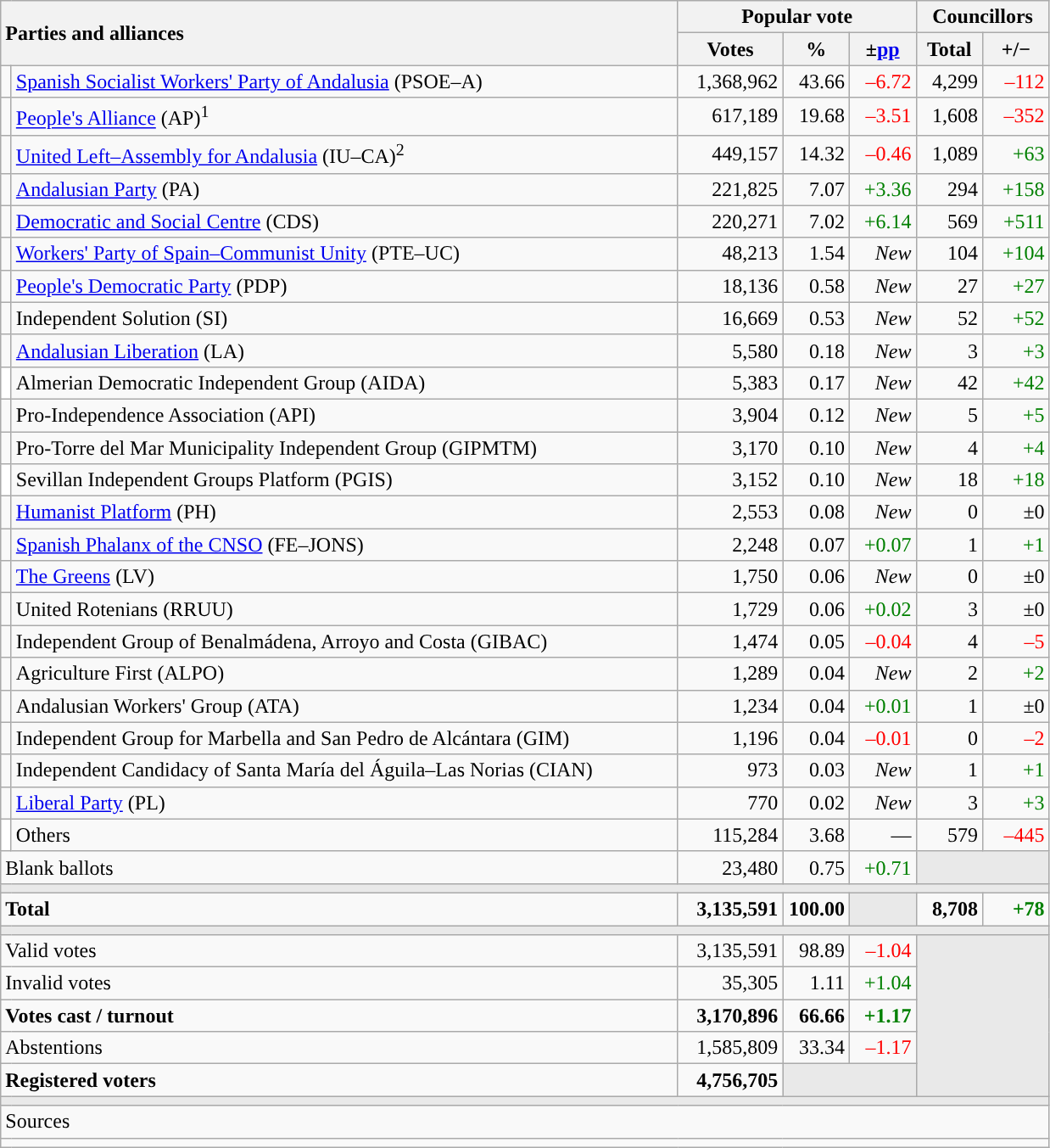<table class="wikitable" style="text-align:right;">
<tr>
<th style="text-align:left;" rowspan="2" colspan="2" width="525">Parties and alliances</th>
<th colspan="3">Popular vote</th>
<th colspan="2">Councillors</th>
</tr>
<tr>
<th width="75">Votes</th>
<th width="45">%</th>
<th width="45">±<a href='#'>pp</a></th>
<th width="45">Total</th>
<th width="45">+/−</th>
</tr>
<tr>
<td width="1" style="color:inherit;background:"></td>
<td align="left"><a href='#'>Spanish Socialist Workers' Party of Andalusia</a> (PSOE–A)</td>
<td>1,368,962</td>
<td>43.66</td>
<td style="color:red;">–6.72</td>
<td>4,299</td>
<td style="color:red;">–112</td>
</tr>
<tr>
<td style="color:inherit;background:"></td>
<td align="left"><a href='#'>People's Alliance</a> (AP)<sup>1</sup></td>
<td>617,189</td>
<td>19.68</td>
<td style="color:red;">–3.51</td>
<td>1,608</td>
<td style="color:red;">–352</td>
</tr>
<tr>
<td style="color:inherit;background:"></td>
<td align="left"><a href='#'>United Left–Assembly for Andalusia</a> (IU–CA)<sup>2</sup></td>
<td>449,157</td>
<td>14.32</td>
<td style="color:red;">–0.46</td>
<td>1,089</td>
<td style="color:green;">+63</td>
</tr>
<tr>
<td style="color:inherit;background:"></td>
<td align="left"><a href='#'>Andalusian Party</a> (PA)</td>
<td>221,825</td>
<td>7.07</td>
<td style="color:green;">+3.36</td>
<td>294</td>
<td style="color:green;">+158</td>
</tr>
<tr>
<td style="color:inherit;background:"></td>
<td align="left"><a href='#'>Democratic and Social Centre</a> (CDS)</td>
<td>220,271</td>
<td>7.02</td>
<td style="color:green;">+6.14</td>
<td>569</td>
<td style="color:green;">+511</td>
</tr>
<tr>
<td style="color:inherit;background:"></td>
<td align="left"><a href='#'>Workers' Party of Spain–Communist Unity</a> (PTE–UC)</td>
<td>48,213</td>
<td>1.54</td>
<td><em>New</em></td>
<td>104</td>
<td style="color:green;">+104</td>
</tr>
<tr>
<td style="color:inherit;background:"></td>
<td align="left"><a href='#'>People's Democratic Party</a> (PDP)</td>
<td>18,136</td>
<td>0.58</td>
<td><em>New</em></td>
<td>27</td>
<td style="color:green;">+27</td>
</tr>
<tr>
<td style="color:inherit;background:"></td>
<td align="left">Independent Solution (SI)</td>
<td>16,669</td>
<td>0.53</td>
<td><em>New</em></td>
<td>52</td>
<td style="color:green;">+52</td>
</tr>
<tr>
<td style="color:inherit;background:"></td>
<td align="left"><a href='#'>Andalusian Liberation</a> (LA)</td>
<td>5,580</td>
<td>0.18</td>
<td><em>New</em></td>
<td>3</td>
<td style="color:green;">+3</td>
</tr>
<tr>
<td bgcolor="white"></td>
<td align="left">Almerian Democratic Independent Group (AIDA)</td>
<td>5,383</td>
<td>0.17</td>
<td><em>New</em></td>
<td>42</td>
<td style="color:green;">+42</td>
</tr>
<tr>
<td style="color:inherit;background:"></td>
<td align="left">Pro-Independence Association (API)</td>
<td>3,904</td>
<td>0.12</td>
<td><em>New</em></td>
<td>5</td>
<td style="color:green;">+5</td>
</tr>
<tr>
<td style="color:inherit;background:"></td>
<td align="left">Pro-Torre del Mar Municipality Independent Group (GIPMTM)</td>
<td>3,170</td>
<td>0.10</td>
<td><em>New</em></td>
<td>4</td>
<td style="color:green;">+4</td>
</tr>
<tr>
<td bgcolor="white"></td>
<td align="left">Sevillan Independent Groups Platform (PGIS)</td>
<td>3,152</td>
<td>0.10</td>
<td><em>New</em></td>
<td>18</td>
<td style="color:green;">+18</td>
</tr>
<tr>
<td style="color:inherit;background:"></td>
<td align="left"><a href='#'>Humanist Platform</a> (PH)</td>
<td>2,553</td>
<td>0.08</td>
<td><em>New</em></td>
<td>0</td>
<td>±0</td>
</tr>
<tr>
<td style="color:inherit;background:"></td>
<td align="left"><a href='#'>Spanish Phalanx of the CNSO</a> (FE–JONS)</td>
<td>2,248</td>
<td>0.07</td>
<td style="color:green;">+0.07</td>
<td>1</td>
<td style="color:green;">+1</td>
</tr>
<tr>
<td style="color:inherit;background:"></td>
<td align="left"><a href='#'>The Greens</a> (LV)</td>
<td>1,750</td>
<td>0.06</td>
<td><em>New</em></td>
<td>0</td>
<td>±0</td>
</tr>
<tr>
<td style="color:inherit;background:"></td>
<td align="left">United Rotenians (RRUU)</td>
<td>1,729</td>
<td>0.06</td>
<td style="color:green;">+0.02</td>
<td>3</td>
<td>±0</td>
</tr>
<tr>
<td style="color:inherit;background:"></td>
<td align="left">Independent Group of Benalmádena, Arroyo and Costa (GIBAC)</td>
<td>1,474</td>
<td>0.05</td>
<td style="color:red;">–0.04</td>
<td>4</td>
<td style="color:red;">–5</td>
</tr>
<tr>
<td style="color:inherit;background:"></td>
<td align="left">Agriculture First (ALPO)</td>
<td>1,289</td>
<td>0.04</td>
<td><em>New</em></td>
<td>2</td>
<td style="color:green;">+2</td>
</tr>
<tr>
<td style="color:inherit;background:"></td>
<td align="left">Andalusian Workers' Group (ATA)</td>
<td>1,234</td>
<td>0.04</td>
<td style="color:green;">+0.01</td>
<td>1</td>
<td>±0</td>
</tr>
<tr>
<td style="color:inherit;background:"></td>
<td align="left">Independent Group for Marbella and San Pedro de Alcántara (GIM)</td>
<td>1,196</td>
<td>0.04</td>
<td style="color:red;">–0.01</td>
<td>0</td>
<td style="color:red;">–2</td>
</tr>
<tr>
<td style="color:inherit;background:"></td>
<td align="left">Independent Candidacy of Santa María del Águila–Las Norias (CIAN)</td>
<td>973</td>
<td>0.03</td>
<td><em>New</em></td>
<td>1</td>
<td style="color:green;">+1</td>
</tr>
<tr>
<td style="color:inherit;background:"></td>
<td align="left"><a href='#'>Liberal Party</a> (PL)</td>
<td>770</td>
<td>0.02</td>
<td><em>New</em></td>
<td>3</td>
<td style="color:green;">+3</td>
</tr>
<tr>
<td bgcolor="white"></td>
<td align="left">Others</td>
<td>115,284</td>
<td>3.68</td>
<td>—</td>
<td>579</td>
<td style="color:red;">–445</td>
</tr>
<tr>
<td align="left" colspan="2">Blank ballots</td>
<td>23,480</td>
<td>0.75</td>
<td style="color:green;">+0.71</td>
<td bgcolor="#E9E9E9" colspan="2"></td>
</tr>
<tr>
<td colspan="7" bgcolor="#E9E9E9"></td>
</tr>
<tr style="font-weight:bold;">
<td align="left" colspan="2">Total</td>
<td>3,135,591</td>
<td>100.00</td>
<td bgcolor="#E9E9E9"></td>
<td>8,708</td>
<td style="color:green;">+78</td>
</tr>
<tr>
<td colspan="7" bgcolor="#E9E9E9"></td>
</tr>
<tr>
<td align="left" colspan="2">Valid votes</td>
<td>3,135,591</td>
<td>98.89</td>
<td style="color:red;">–1.04</td>
<td bgcolor="#E9E9E9" colspan="2" rowspan="5"></td>
</tr>
<tr>
<td align="left" colspan="2">Invalid votes</td>
<td>35,305</td>
<td>1.11</td>
<td style="color:green;">+1.04</td>
</tr>
<tr style="font-weight:bold;">
<td align="left" colspan="2">Votes cast / turnout</td>
<td>3,170,896</td>
<td>66.66</td>
<td style="color:green;">+1.17</td>
</tr>
<tr>
<td align="left" colspan="2">Abstentions</td>
<td>1,585,809</td>
<td>33.34</td>
<td style="color:red;">–1.17</td>
</tr>
<tr style="font-weight:bold;">
<td align="left" colspan="2">Registered voters</td>
<td>4,756,705</td>
<td bgcolor="#E9E9E9" colspan="2"></td>
</tr>
<tr>
<td colspan="7" bgcolor="#E9E9E9"></td>
</tr>
<tr>
<td align="left" colspan="7">Sources</td>
</tr>
<tr>
<td colspan="7" style="text-align:left; max-width:790px;"></td>
</tr>
</table>
